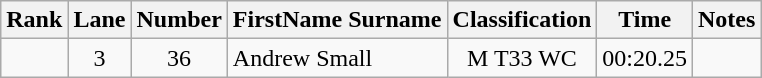<table class="wikitable sortable" style="text-align:center">
<tr>
<th>Rank</th>
<th>Lane</th>
<th>Number</th>
<th>FirstName Surname</th>
<th>Classification</th>
<th>Time</th>
<th>Notes</th>
</tr>
<tr>
<td></td>
<td>3</td>
<td>36</td>
<td style="text-align:left"> Andrew Small</td>
<td>M T33 WC</td>
<td>00:20.25</td>
<td></td>
</tr>
</table>
